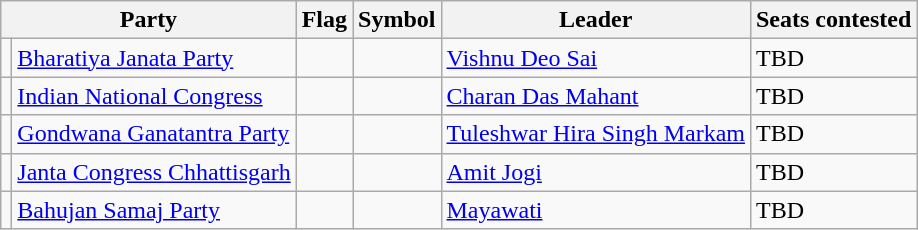<table class="wikitable  defaultcenter col3left" style="font-size: 100%">
<tr>
<th colspan="2">Party</th>
<th>Flag</th>
<th>Symbol</th>
<th>Leader</th>
<th colspan="2">Seats contested</th>
</tr>
<tr>
<td></td>
<td><a href='#'>Bharatiya Janata Party</a></td>
<td></td>
<td></td>
<td><a href='#'>Vishnu Deo Sai</a></td>
<td>TBD</td>
</tr>
<tr>
<td></td>
<td><a href='#'>Indian National Congress</a></td>
<td></td>
<td></td>
<td><a href='#'>Charan Das Mahant</a></td>
<td>TBD</td>
</tr>
<tr>
<td></td>
<td><a href='#'>Gondwana Ganatantra Party</a></td>
<td></td>
<td></td>
<td><a href='#'>Tuleshwar Hira Singh Markam</a></td>
<td>TBD</td>
</tr>
<tr>
<td></td>
<td><a href='#'>Janta Congress Chhattisgarh</a></td>
<td></td>
<td></td>
<td><a href='#'>Amit Jogi</a></td>
<td>TBD</td>
</tr>
<tr>
<td></td>
<td><a href='#'>Bahujan Samaj Party</a></td>
<td></td>
<td></td>
<td><a href='#'>Mayawati</a></td>
<td>TBD</td>
</tr>
</table>
